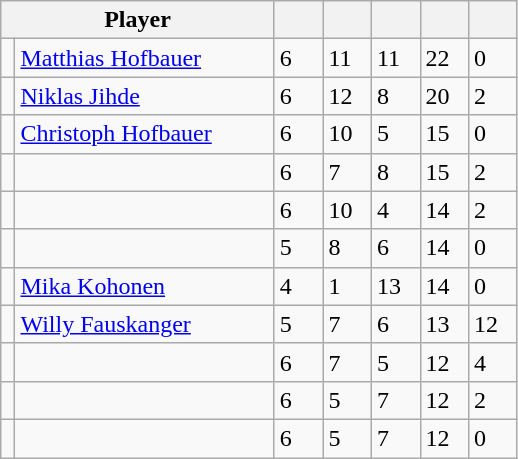<table class="wikitable">
<tr>
<th width="175px" colspan=2>Player</th>
<th width="25px"></th>
<th width="25px"></th>
<th width="25px"></th>
<th width="25px"></th>
<th width="25px"></th>
</tr>
<tr>
<td></td>
<td><a href='#'>Matthias Hofbauer</a></td>
<td>6</td>
<td>11</td>
<td>11</td>
<td>22</td>
<td>0</td>
</tr>
<tr>
<td></td>
<td><a href='#'>Niklas Jihde</a></td>
<td>6</td>
<td>12</td>
<td>8</td>
<td>20</td>
<td>2</td>
</tr>
<tr>
<td></td>
<td><a href='#'>Christoph Hofbauer</a></td>
<td>6</td>
<td>10</td>
<td>5</td>
<td>15</td>
<td>0</td>
</tr>
<tr>
<td></td>
<td></td>
<td>6</td>
<td>7</td>
<td>8</td>
<td>15</td>
<td>2</td>
</tr>
<tr>
<td></td>
<td></td>
<td>6</td>
<td>10</td>
<td>4</td>
<td>14</td>
<td>2</td>
</tr>
<tr>
<td></td>
<td></td>
<td>5</td>
<td>8</td>
<td>6</td>
<td>14</td>
<td>0</td>
</tr>
<tr>
<td></td>
<td><a href='#'>Mika Kohonen</a></td>
<td>4</td>
<td>1</td>
<td>13</td>
<td>14</td>
<td>0</td>
</tr>
<tr>
<td></td>
<td><a href='#'>Willy Fauskanger</a></td>
<td>5</td>
<td>7</td>
<td>6</td>
<td>13</td>
<td>12</td>
</tr>
<tr>
<td></td>
<td></td>
<td>6</td>
<td>7</td>
<td>5</td>
<td>12</td>
<td>4</td>
</tr>
<tr>
<td></td>
<td></td>
<td>6</td>
<td>5</td>
<td>7</td>
<td>12</td>
<td>2</td>
</tr>
<tr>
<td></td>
<td></td>
<td>6</td>
<td>5</td>
<td>7</td>
<td>12</td>
<td>0</td>
</tr>
</table>
